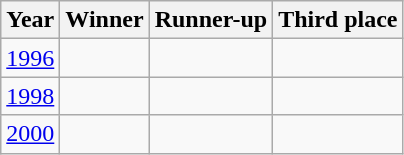<table class="sortable wikitable">
<tr>
<th>Year</th>
<th>Winner</th>
<th>Runner-up</th>
<th>Third place</th>
</tr>
<tr>
<td><a href='#'>1996</a></td>
<td></td>
<td></td>
<td></td>
</tr>
<tr>
<td><a href='#'>1998</a></td>
<td></td>
<td></td>
<td></td>
</tr>
<tr>
<td><a href='#'>2000</a></td>
<td></td>
<td></td>
<td></td>
</tr>
</table>
